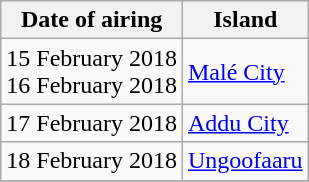<table class="wikitable">
<tr>
<th>Date of airing</th>
<th>Island</th>
</tr>
<tr>
<td>15 February 2018<br>16 February 2018</td>
<td><a href='#'>Malé City</a></td>
</tr>
<tr>
<td>17 February 2018</td>
<td><a href='#'>Addu City</a></td>
</tr>
<tr>
<td>18 February 2018</td>
<td><a href='#'>Ungoofaaru</a></td>
</tr>
<tr>
</tr>
</table>
